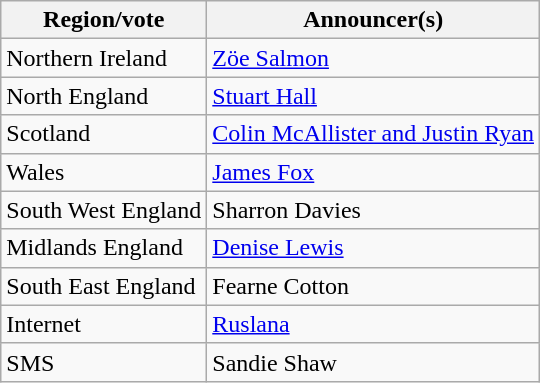<table class="wikitable collapsible collapsed">
<tr>
<th>Region/vote</th>
<th>Announcer(s)</th>
</tr>
<tr>
<td>Northern Ireland</td>
<td><a href='#'>Zöe Salmon</a></td>
</tr>
<tr>
<td>North England</td>
<td><a href='#'>Stuart Hall</a></td>
</tr>
<tr>
<td>Scotland</td>
<td><a href='#'>Colin McAllister and Justin Ryan</a></td>
</tr>
<tr>
<td>Wales</td>
<td><a href='#'>James Fox</a></td>
</tr>
<tr>
<td>South West England</td>
<td>Sharron Davies</td>
</tr>
<tr>
<td>Midlands England</td>
<td><a href='#'>Denise Lewis</a></td>
</tr>
<tr>
<td>South East England</td>
<td>Fearne Cotton</td>
</tr>
<tr>
<td>Internet</td>
<td><a href='#'>Ruslana</a></td>
</tr>
<tr>
<td>SMS</td>
<td>Sandie Shaw</td>
</tr>
</table>
